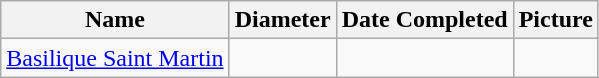<table class="wikitable">
<tr>
<th>Name</th>
<th>Diameter</th>
<th>Date Completed</th>
<th>Picture</th>
</tr>
<tr>
<td><a href='#'>Basilique Saint Martin</a></td>
<td></td>
<td></td>
<td></td>
</tr>
</table>
